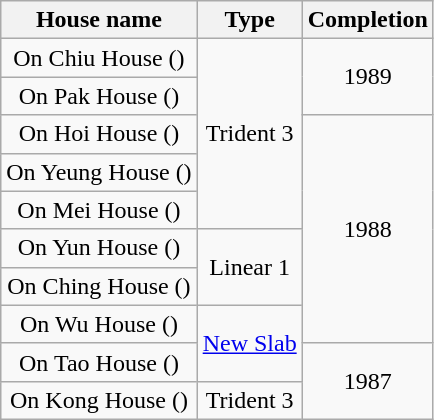<table class="wikitable" style="text-align: center;">
<tr>
<th>House name</th>
<th>Type</th>
<th>Completion</th>
</tr>
<tr>
<td>On Chiu House ()</td>
<td rowspan="5">Trident 3</td>
<td rowspan="2">1989</td>
</tr>
<tr>
<td>On Pak House ()</td>
</tr>
<tr>
<td>On Hoi House ()</td>
<td rowspan="6">1988</td>
</tr>
<tr>
<td>On Yeung House ()</td>
</tr>
<tr>
<td>On Mei House ()</td>
</tr>
<tr>
<td>On Yun House ()</td>
<td rowspan="2">Linear 1</td>
</tr>
<tr>
<td>On Ching House ()</td>
</tr>
<tr>
<td>On Wu House ()</td>
<td rowspan="2"><a href='#'>New Slab</a></td>
</tr>
<tr>
<td>On Tao House ()</td>
<td rowspan="2">1987</td>
</tr>
<tr>
<td>On Kong House ()</td>
<td>Trident 3</td>
</tr>
</table>
